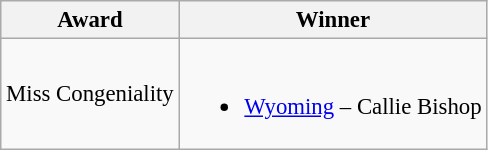<table class="wikitable unsortable" style="font-size:95%;">
<tr>
<th>Award</th>
<th>Winner</th>
</tr>
<tr>
<td>Miss Congeniality</td>
<td><br><ul><li><a href='#'>Wyoming</a> – Callie Bishop</li></ul></td>
</tr>
</table>
